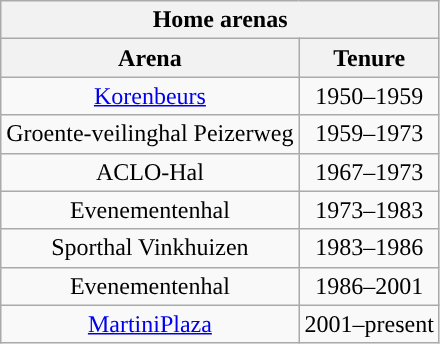<table class="wikitable" style="text-align:center">
<tr>
<th colspan="3">Home arenas</th>
</tr>
<tr>
<th>Arena</th>
<th>Tenure</th>
</tr>
<tr>
<td><a href='#'>Korenbeurs</a></td>
<td>1950–1959</td>
</tr>
<tr>
<td>Groente-veilinghal Peizerweg</td>
<td>1959–1973</td>
</tr>
<tr>
<td>ACLO-Hal</td>
<td>1967–1973</td>
</tr>
<tr>
<td>Evenementenhal</td>
<td>1973–1983</td>
</tr>
<tr>
<td>Sporthal Vinkhuizen</td>
<td>1983–1986</td>
</tr>
<tr>
<td>Evenementenhal</td>
<td>1986–2001</td>
</tr>
<tr>
<td><a href='#'>MartiniPlaza</a></td>
<td>2001–present</td>
</tr>
</table>
